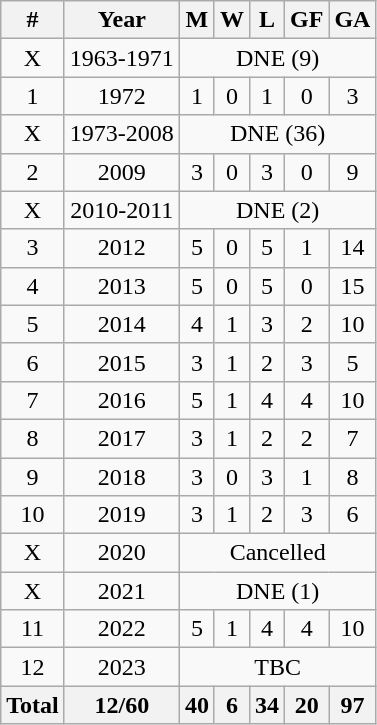<table class="wikitable sortable" style="text-align:center">
<tr>
<th>#</th>
<th>Year</th>
<th>M</th>
<th>W</th>
<th>L</th>
<th>GF</th>
<th>GA</th>
</tr>
<tr>
<td>X</td>
<td>1963-1971</td>
<td colspan=7>DNE (9)</td>
</tr>
<tr>
<td>1</td>
<td>1972</td>
<td>1</td>
<td>0</td>
<td>1</td>
<td>0</td>
<td>3</td>
</tr>
<tr>
<td>X</td>
<td>1973-2008</td>
<td colspan=7>DNE (36)</td>
</tr>
<tr>
<td>2</td>
<td>2009</td>
<td>3</td>
<td>0</td>
<td>3</td>
<td>0</td>
<td>9</td>
</tr>
<tr>
<td>X</td>
<td>2010-2011</td>
<td colspan=7>DNE (2)</td>
</tr>
<tr>
<td>3</td>
<td>2012</td>
<td>5</td>
<td>0</td>
<td>5</td>
<td>1</td>
<td>14</td>
</tr>
<tr>
<td>4</td>
<td>2013</td>
<td>5</td>
<td>0</td>
<td>5</td>
<td>0</td>
<td>15</td>
</tr>
<tr>
<td>5</td>
<td>2014</td>
<td>4</td>
<td>1</td>
<td>3</td>
<td>2</td>
<td>10</td>
</tr>
<tr>
<td>6</td>
<td>2015</td>
<td>3</td>
<td>1</td>
<td>2</td>
<td>3</td>
<td>5</td>
</tr>
<tr>
<td>7</td>
<td>2016</td>
<td>5</td>
<td>1</td>
<td>4</td>
<td>4</td>
<td>10</td>
</tr>
<tr>
<td>8</td>
<td>2017</td>
<td>3</td>
<td>1</td>
<td>2</td>
<td>2</td>
<td>7</td>
</tr>
<tr>
<td>9</td>
<td>2018</td>
<td>3</td>
<td>0</td>
<td>3</td>
<td>1</td>
<td>8</td>
</tr>
<tr>
<td>10</td>
<td>2019</td>
<td>3</td>
<td>1</td>
<td>2</td>
<td>3</td>
<td>6</td>
</tr>
<tr>
<td>X</td>
<td>2020</td>
<td colspan=7>Cancelled</td>
</tr>
<tr>
<td>X</td>
<td>2021</td>
<td colspan=7>DNE (1)</td>
</tr>
<tr>
<td>11</td>
<td>2022</td>
<td>5</td>
<td>1</td>
<td>4</td>
<td>4</td>
<td>10</td>
</tr>
<tr>
<td>12</td>
<td>2023</td>
<td colspan=7>TBC</td>
</tr>
<tr>
<th><strong>Total</strong></th>
<th>12/60</th>
<th>40</th>
<th>6</th>
<th>34</th>
<th>20</th>
<th>97</th>
</tr>
</table>
